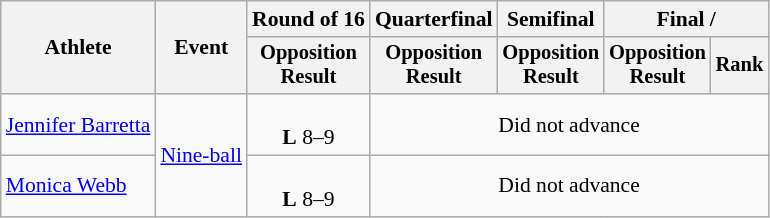<table class=wikitable style=font-size:90%;text-align:center>
<tr>
<th rowspan=2>Athlete</th>
<th rowspan=2>Event</th>
<th>Round of 16</th>
<th>Quarterfinal</th>
<th>Semifinal</th>
<th colspan=2>Final / </th>
</tr>
<tr style=font-size:95%>
<th>Opposition<br>Result</th>
<th>Opposition<br>Result</th>
<th>Opposition<br>Result</th>
<th>Opposition<br>Result</th>
<th>Rank</th>
</tr>
<tr>
<td align=left><a href='#'>Jennifer Barretta</a></td>
<td align=left rowspan=2><a href='#'>Nine-ball</a></td>
<td><br><strong>L</strong> 8–9</td>
<td colspan=4>Did not advance</td>
</tr>
<tr>
<td align=left><a href='#'>Monica Webb</a></td>
<td><br><strong>L</strong> 8–9</td>
<td colspan=4>Did not advance</td>
</tr>
</table>
